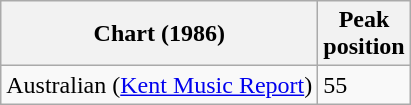<table class="wikitable sortable plainrowheaders">
<tr>
<th scope="col">Chart (1986)</th>
<th scope="col">Peak<br>position</th>
</tr>
<tr>
<td>Australian (<a href='#'>Kent Music Report</a>)</td>
<td>55</td>
</tr>
</table>
